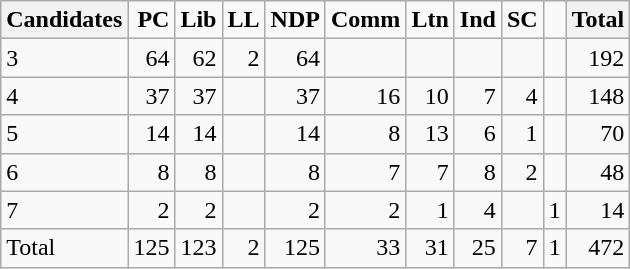<table class="wikitable" style="text-align:right;">
<tr>
<th>Candidates</th>
<td><strong>PC</strong></td>
<td><strong>Lib</strong></td>
<td><strong>LL</strong></td>
<td><strong>NDP</strong></td>
<td><strong>Comm</strong></td>
<td><strong>Ltn</strong></td>
<td><strong>Ind</strong></td>
<td><strong>SC</strong></td>
<td><strong></strong></td>
<th>Total</th>
</tr>
<tr>
<td style="text-align:left;">3</td>
<td>64</td>
<td>62</td>
<td>2</td>
<td>64</td>
<td></td>
<td></td>
<td></td>
<td></td>
<td></td>
<td>192</td>
</tr>
<tr>
<td style="text-align:left;">4</td>
<td>37</td>
<td>37</td>
<td></td>
<td>37</td>
<td>16</td>
<td>10</td>
<td>7</td>
<td>4</td>
<td></td>
<td>148</td>
</tr>
<tr>
<td style="text-align:left;">5</td>
<td>14</td>
<td>14</td>
<td></td>
<td>14</td>
<td>8</td>
<td>13</td>
<td>6</td>
<td>1</td>
<td></td>
<td>70</td>
</tr>
<tr>
<td style="text-align:left;">6</td>
<td>8</td>
<td>8</td>
<td></td>
<td>8</td>
<td>7</td>
<td>7</td>
<td>8</td>
<td>2</td>
<td></td>
<td>48</td>
</tr>
<tr>
<td style="text-align:left;">7</td>
<td>2</td>
<td>2</td>
<td></td>
<td>2</td>
<td>2</td>
<td>1</td>
<td>4</td>
<td></td>
<td>1</td>
<td>14</td>
</tr>
<tr>
<td style="text-align:left;">Total</td>
<td>125</td>
<td>123</td>
<td>2</td>
<td>125</td>
<td>33</td>
<td>31</td>
<td>25</td>
<td>7</td>
<td>1</td>
<td>472</td>
</tr>
</table>
